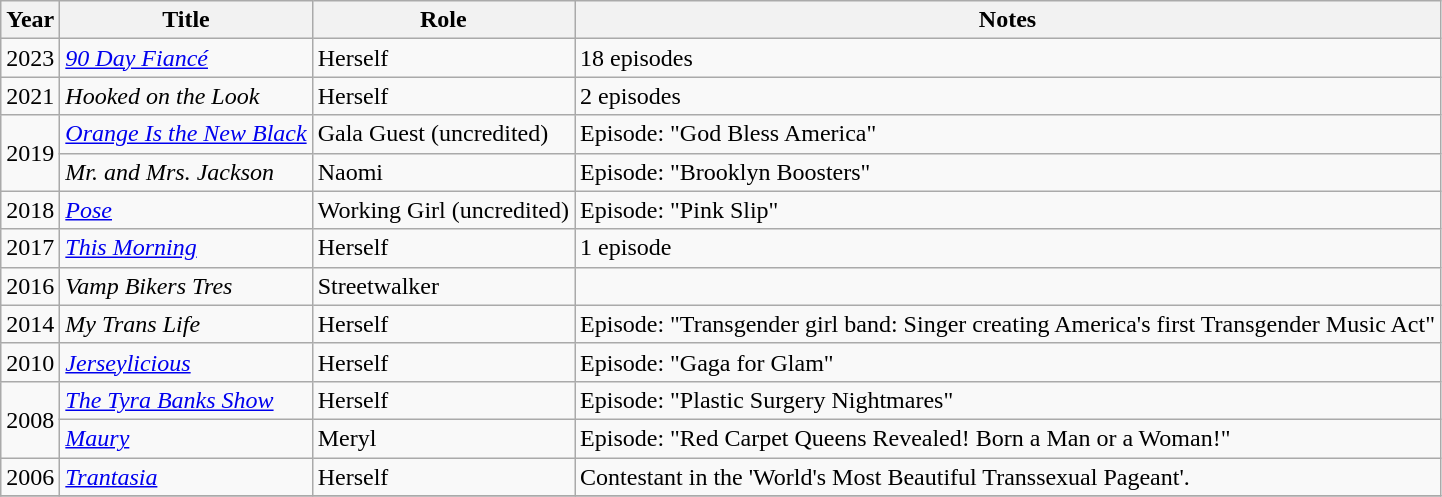<table class="wikitable">
<tr>
<th>Year</th>
<th>Title</th>
<th>Role</th>
<th>Notes</th>
</tr>
<tr>
<td>2023</td>
<td><em><a href='#'>90 Day Fiancé</a></em></td>
<td>Herself</td>
<td>18 episodes</td>
</tr>
<tr>
<td>2021</td>
<td><em>Hooked on the Look</em></td>
<td>Herself</td>
<td>2 episodes</td>
</tr>
<tr>
<td rowspan="2">2019</td>
<td><em><a href='#'>Orange Is the New Black</a></em></td>
<td>Gala Guest (uncredited)</td>
<td>Episode: "God Bless America"</td>
</tr>
<tr>
<td><em>Mr. and Mrs. Jackson</em></td>
<td>Naomi</td>
<td>Episode: "Brooklyn Boosters"</td>
</tr>
<tr>
<td>2018</td>
<td><a href='#'><em>Pose</em></a></td>
<td>Working Girl (uncredited)</td>
<td>Episode: "Pink Slip"</td>
</tr>
<tr>
<td>2017</td>
<td><em><a href='#'>This Morning</a></em></td>
<td>Herself</td>
<td>1 episode</td>
</tr>
<tr>
<td>2016</td>
<td><em>Vamp Bikers Tres</em></td>
<td>Streetwalker</td>
<td></td>
</tr>
<tr>
<td>2014</td>
<td><em>My Trans Life</em></td>
<td>Herself</td>
<td>Episode: "Transgender girl band: Singer creating America's first Transgender Music Act"</td>
</tr>
<tr>
<td>2010</td>
<td><em><a href='#'>Jerseylicious</a></em></td>
<td>Herself</td>
<td>Episode: "Gaga for Glam"</td>
</tr>
<tr>
<td rowspan="2">2008</td>
<td><em><a href='#'>The Tyra Banks Show</a></em></td>
<td>Herself</td>
<td>Episode: "Plastic Surgery Nightmares"</td>
</tr>
<tr>
<td><a href='#'><em>Maury</em></a></td>
<td>Meryl</td>
<td>Episode: "Red Carpet Queens Revealed! Born a Man or a Woman!"</td>
</tr>
<tr>
<td>2006</td>
<td><em><a href='#'>Trantasia</a></em></td>
<td>Herself</td>
<td>Contestant in the 'World's Most Beautiful Transsexual Pageant'.</td>
</tr>
<tr>
</tr>
</table>
